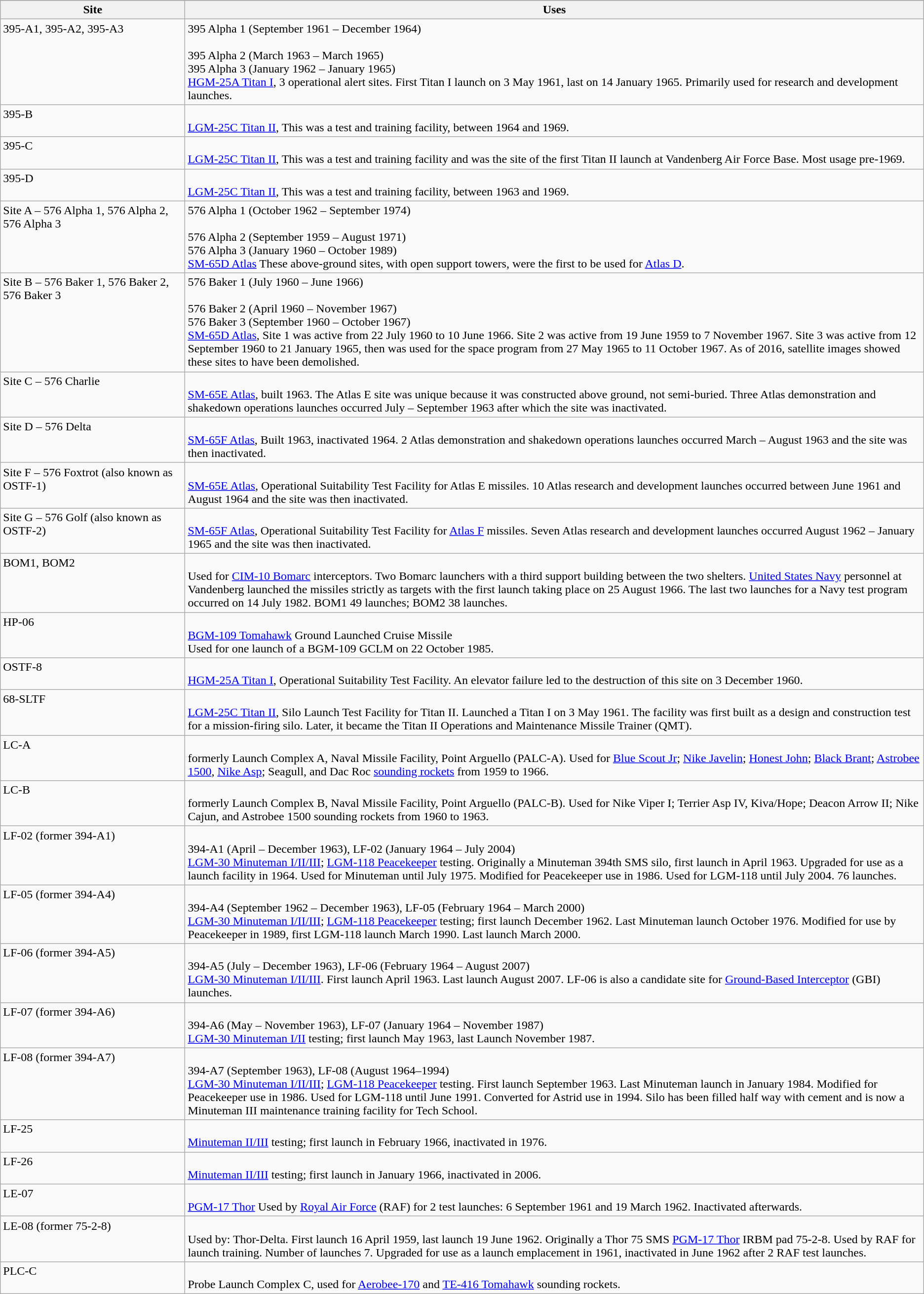<table class="wikitable">
<tr>
</tr>
<tr>
<th>Site</th>
<th style="width:80%;">Uses</th>
</tr>
<tr valign="top">
<td>395-A1, 395-A2, 395-A3</td>
<td> 395 Alpha 1 (September 1961 – December 1964)<br><br> 395 Alpha 2 (March 1963 – March 1965)<br>
 395 Alpha 3 (January 1962 – January 1965)<br><a href='#'>HGM-25A Titan I</a>, 3 operational alert sites. First Titan I launch on 3 May 1961, last on 14 January 1965. Primarily used for research and development launches.</td>
</tr>
<tr valign="top">
<td>395-B</td>
<td><br><a href='#'>LGM-25C Titan II</a>, This was a test and training facility, between 1964 and 1969.</td>
</tr>
<tr valign="top">
<td>395-C</td>
<td><br><a href='#'>LGM-25C Titan II</a>, This was a test and training facility and was the site of the first Titan II launch at Vandenberg Air Force Base. Most usage pre-1969.</td>
</tr>
<tr valign="top">
<td>395-D</td>
<td><br><a href='#'>LGM-25C Titan II</a>, This was a test and training facility, between 1963 and 1969.</td>
</tr>
<tr valign="top">
<td>Site A – 576 Alpha 1, 576 Alpha 2, 576 Alpha 3</td>
<td> 576 Alpha 1 (October 1962 – September 1974)<br><br> 576 Alpha 2 (September 1959 – August 1971)<br>
 576 Alpha 3 (January 1960 – October 1989)<br>
<a href='#'>SM-65D Atlas</a> These above-ground sites, with open support towers, were the first to be used for <a href='#'>Atlas D</a>.</td>
</tr>
<tr valign="top">
<td>Site B – 576 Baker 1, 576 Baker 2, 576 Baker 3</td>
<td> 576 Baker 1 (July 1960 – June 1966)<br><br> 576 Baker 2 (April 1960 – November 1967)<br>
 576 Baker 3 (September 1960 – October 1967)<br>
<a href='#'>SM-65D Atlas</a>, Site 1 was active from 22 July 1960 to 10 June 1966. Site 2 was active from 19 June 1959 to 7 November 1967. Site 3 was active from 12 September 1960 to 21 January 1965, then was used for the space program from 27 May 1965 to 11 October 1967. As of 2016, satellite images showed these sites to have been demolished.</td>
</tr>
<tr valign="top">
<td>Site C – 576 Charlie</td>
<td><br><a href='#'>SM-65E Atlas</a>, built 1963. The Atlas E site was unique because it was constructed above ground, not semi-buried. Three Atlas demonstration and shakedown operations launches occurred July – September 1963 after which the site was inactivated.</td>
</tr>
<tr valign="top">
<td>Site D – 576 Delta</td>
<td><br><a href='#'>SM-65F Atlas</a>, Built 1963, inactivated 1964.  2 Atlas demonstration and shakedown operations launches occurred March – August 1963 and the site was then inactivated.</td>
</tr>
<tr valign="top">
<td>Site F – 576 Foxtrot (also known as OSTF-1)</td>
<td><br><a href='#'>SM-65E Atlas</a>, Operational Suitability Test Facility for Atlas E missiles. 10 Atlas research and development launches occurred between June 1961 and August 1964 and the site was then inactivated.</td>
</tr>
<tr valign="top">
<td>Site G – 576 Golf (also known as OSTF-2)</td>
<td><br><a href='#'>SM-65F Atlas</a>, Operational Suitability Test Facility for <a href='#'>Atlas F</a> missiles. Seven Atlas research and development launches occurred August 1962 – January 1965 and the site was then inactivated.</td>
</tr>
<tr valign="top">
<td>BOM1, BOM2</td>
<td><br>Used for <a href='#'>CIM-10 Bomarc</a> interceptors. Two Bomarc launchers with a third support building between the two shelters. <a href='#'>United States Navy</a> personnel at Vandenberg launched the missiles strictly as targets with the first launch taking place on 25 August 1966. The last two launches for a Navy test program occurred on 14 July 1982. BOM1 49 launches; BOM2 38 launches.</td>
</tr>
<tr valign="top">
<td>HP-06</td>
<td><br><a href='#'>BGM-109 Tomahawk</a> Ground Launched Cruise Missile<br>Used for one launch of a BGM-109 GCLM on 22 October 1985.</td>
</tr>
<tr valign="top">
<td>OSTF-8</td>
<td><br><a href='#'>HGM-25A Titan I</a>, Operational Suitability Test Facility. An elevator failure led to the destruction of this site on  3 December 1960.</td>
</tr>
<tr valign="top">
<td>68-SLTF</td>
<td><br><a href='#'>LGM-25C Titan II</a>, Silo Launch Test Facility for Titan II. Launched a Titan I on 3 May 1961. The facility was first built as a design and construction test for a mission-firing silo. Later, it became the Titan II Operations and Maintenance Missile Trainer (QMT).</td>
</tr>
<tr valign="top">
<td>LC-A</td>
<td><br>formerly Launch Complex A, Naval Missile Facility, Point Arguello (PALC-A). Used for <a href='#'>Blue Scout Jr</a>; <a href='#'>Nike Javelin</a>; <a href='#'>Honest John</a>; <a href='#'>Black Brant</a>; <a href='#'>Astrobee 1500</a>, <a href='#'>Nike Asp</a>; Seagull, and Dac Roc <a href='#'>sounding rockets</a> from 1959 to 1966.</td>
</tr>
<tr valign="top">
<td>LC-B</td>
<td><br>formerly Launch Complex B, Naval Missile Facility, Point Arguello (PALC-B). Used for Nike Viper I; Terrier Asp IV, Kiva/Hope; Deacon Arrow II; Nike Cajun, and Astrobee 1500 sounding rockets from 1960 to 1963.</td>
</tr>
<tr valign="top">
<td>LF-02 (former 394-A1)</td>
<td><br>394-A1 (April – December 1963), LF-02 (January 1964 – July 2004)<br><a href='#'>LGM-30 Minuteman I/II/III</a>; <a href='#'>LGM-118 Peacekeeper</a> testing. Originally a Minuteman 394th SMS silo, first launch in April 1963. Upgraded for use as a launch facility in 1964. Used for Minuteman until July 1975. Modified for Peacekeeper use in 1986. Used for LGM-118 until July 2004. 76 launches.</td>
</tr>
<tr valign="top">
<td>LF-05 (former 394-A4)</td>
<td><br>394-A4 (September 1962 – December 1963), LF-05 (February 1964 – March 2000)<br><a href='#'>LGM-30 Minuteman I/II/III</a>; <a href='#'>LGM-118 Peacekeeper</a> testing; first launch December 1962. Last Minuteman launch October 1976. Modified for use by Peacekeeper in 1989, first LGM-118 launch March 1990. Last launch March 2000.</td>
</tr>
<tr valign="top">
<td>LF-06 (former 394-A5)</td>
<td><br>394-A5 (July – December 1963), LF-06 (February 1964 – August 2007)<br><a href='#'>LGM-30 Minuteman I/II/III</a>. First launch April 1963. Last launch August 2007. LF-06 is also a candidate site for <a href='#'>Ground-Based Interceptor</a> (GBI) launches.</td>
</tr>
<tr valign="top">
<td>LF-07 (former 394-A6)</td>
<td><br>394-A6 (May – November 1963), LF-07 (January 1964 – November 1987)<br><a href='#'>LGM-30 Minuteman I/II</a> testing; first launch May 1963, last Launch November 1987.</td>
</tr>
<tr valign="top">
<td>LF-08 (former 394-A7)</td>
<td><br>394-A7 (September 1963), LF-08 (August 1964–1994)<br><a href='#'>LGM-30 Minuteman I/II/III</a>; <a href='#'>LGM-118 Peacekeeper</a> testing. First launch September 1963. Last Minuteman launch in January 1984. Modified for Peacekeeper use in 1986. Used for LGM-118 until June 1991. Converted for Astrid use in 1994. Silo has been filled half way with cement and is now a Minuteman III maintenance training facility for Tech School.</td>
</tr>
<tr valign="top">
<td>LF-25</td>
<td><br><a href='#'>Minuteman II/III</a> testing; first launch in February 1966, inactivated in 1976.</td>
</tr>
<tr valign="top">
<td>LF-26</td>
<td><br><a href='#'>Minuteman II/III</a> testing; first launch in January 1966, inactivated in 2006.</td>
</tr>
<tr valign="top">
<td>LE-07</td>
<td><br><a href='#'>PGM-17 Thor</a> Used by <a href='#'>Royal Air Force</a> (RAF) for 2 test launches: 6 September 1961 and 19 March 1962. Inactivated afterwards.</td>
</tr>
<tr valign="top">
<td>LE-08 (former 75-2-8)</td>
<td><br>Used by: Thor-Delta. First launch 16 April 1959, last launch 19 June 1962. Originally a Thor 75 SMS <a href='#'>PGM-17 Thor</a> IRBM pad 75-2-8. Used by RAF for launch training. Number of launches 7. Upgraded for use as a launch emplacement in 1961, inactivated in June 1962 after 2 RAF test launches.</td>
</tr>
<tr valign="top">
<td>PLC-C</td>
<td><br>Probe Launch Complex C, used for <a href='#'>Aerobee-170</a> and <a href='#'>TE-416 Tomahawk</a> sounding rockets.</td>
</tr>
</table>
